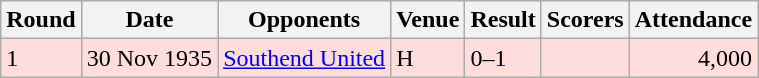<table class="wikitable">
<tr>
<th>Round</th>
<th>Date</th>
<th>Opponents</th>
<th>Venue</th>
<th>Result</th>
<th>Scorers</th>
<th>Attendance</th>
</tr>
<tr bgcolor="#ffdddd">
<td>1</td>
<td>30 Nov 1935</td>
<td><a href='#'>Southend United</a></td>
<td>H</td>
<td>0–1</td>
<td></td>
<td align="right">4,000</td>
</tr>
</table>
